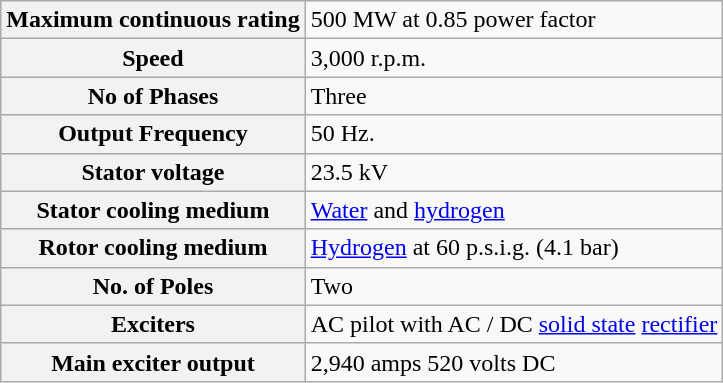<table class="wikitable plainrowheaders">
<tr>
<th scope=row>Maximum continuous rating</th>
<td>500 MW at 0.85 power factor</td>
</tr>
<tr>
<th scope=row>Speed</th>
<td>3,000 r.p.m.</td>
</tr>
<tr>
<th scope=row>No of Phases</th>
<td>Three</td>
</tr>
<tr>
<th scope=row>Output Frequency</th>
<td>50 Hz.</td>
</tr>
<tr>
<th scope=row>Stator voltage</th>
<td>23.5 kV</td>
</tr>
<tr>
<th scope=row>Stator cooling medium</th>
<td><a href='#'>Water</a> and <a href='#'>hydrogen</a></td>
</tr>
<tr>
<th scope=row>Rotor cooling medium</th>
<td><a href='#'>Hydrogen</a> at 60 p.s.i.g.  (4.1 bar)</td>
</tr>
<tr>
<th scope=row>No. of Poles</th>
<td>Two</td>
</tr>
<tr>
<th scope=row>Exciters</th>
<td>AC pilot with AC / DC <a href='#'>solid state</a> <a href='#'>rectifier</a></td>
</tr>
<tr>
<th scope=row>Main exciter output</th>
<td>2,940 amps 520 volts DC</td>
</tr>
</table>
